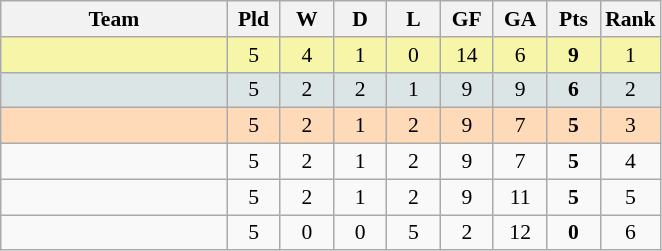<table class="wikitable" style="text-align:center; font-size:90%">
<tr>
<th style="width:10em">Team</th>
<th style="width:2em">Pld</th>
<th style="width:2em">W</th>
<th style="width:2em">D</th>
<th style="width:2em">L</th>
<th style="width:2em">GF</th>
<th style="width:2em">GA</th>
<th style="width:2em">Pts</th>
<th style="width:2em">Rank</th>
</tr>
<tr style="background:#f7f6a8;">
<td align=left></td>
<td>5</td>
<td>4</td>
<td>1</td>
<td>0</td>
<td>14</td>
<td>6</td>
<td><strong>9</strong></td>
<td>1</td>
</tr>
<tr style="background:#dce5e5;">
<td align=left></td>
<td>5</td>
<td>2</td>
<td>2</td>
<td>1</td>
<td>9</td>
<td>9</td>
<td><strong>6</strong></td>
<td>2</td>
</tr>
<tr style="background:#ffdab9;">
<td align=left></td>
<td>5</td>
<td>2</td>
<td>1</td>
<td>2</td>
<td>9</td>
<td>7</td>
<td><strong>5</strong></td>
<td>3</td>
</tr>
<tr>
<td align=left></td>
<td>5</td>
<td>2</td>
<td>1</td>
<td>2</td>
<td>9</td>
<td>7</td>
<td><strong>5</strong></td>
<td>4</td>
</tr>
<tr>
<td align=left></td>
<td>5</td>
<td>2</td>
<td>1</td>
<td>2</td>
<td>9</td>
<td>11</td>
<td><strong>5</strong></td>
<td>5</td>
</tr>
<tr>
<td align=left></td>
<td>5</td>
<td>0</td>
<td>0</td>
<td>5</td>
<td>2</td>
<td>12</td>
<td><strong>0</strong></td>
<td>6</td>
</tr>
</table>
